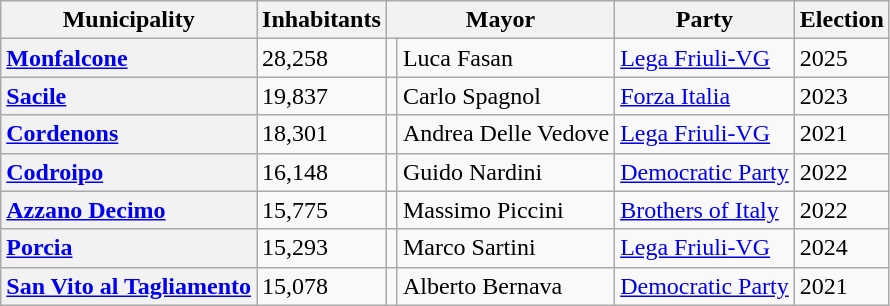<table class="wikitable" border="1">
<tr>
<th scope="col">Municipality</th>
<th colspan=1>Inhabitants</th>
<th colspan=2>Mayor</th>
<th colspan=1>Party</th>
<th colspan=1>Election</th>
</tr>
<tr>
<th scope="row" style="text-align: left;"><a href='#'>Monfalcone</a></th>
<td>28,258</td>
<td></td>
<td>Luca Fasan</td>
<td><a href='#'>Lega Friuli-VG</a></td>
<td>2025</td>
</tr>
<tr>
<th scope="row" style="text-align: left;"><a href='#'>Sacile</a></th>
<td>19,837</td>
<td></td>
<td>Carlo Spagnol</td>
<td><a href='#'>Forza Italia</a></td>
<td>2023</td>
</tr>
<tr>
<th scope="row" style="text-align: left;"><a href='#'>Cordenons</a></th>
<td>18,301</td>
<td></td>
<td>Andrea Delle Vedove</td>
<td><a href='#'>Lega Friuli-VG</a></td>
<td>2021</td>
</tr>
<tr>
<th scope="row" style="text-align: left;"><a href='#'>Codroipo</a></th>
<td>16,148</td>
<td></td>
<td>Guido Nardini</td>
<td><a href='#'>Democratic Party</a></td>
<td>2022</td>
</tr>
<tr>
<th scope="row" style="text-align: left;"><a href='#'>Azzano Decimo</a></th>
<td>15,775</td>
<td></td>
<td>Massimo Piccini</td>
<td><a href='#'>Brothers of Italy</a></td>
<td>2022</td>
</tr>
<tr>
<th scope="row" style="text-align: left;"><a href='#'>Porcia</a></th>
<td>15,293</td>
<td></td>
<td>Marco Sartini</td>
<td><a href='#'>Lega Friuli-VG</a></td>
<td>2024</td>
</tr>
<tr>
<th scope="row" style="text-align: left;"><a href='#'>San Vito al Tagliamento</a></th>
<td>15,078</td>
<td></td>
<td>Alberto Bernava</td>
<td><a href='#'>Democratic Party</a></td>
<td>2021</td>
</tr>
</table>
